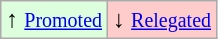<table class="wikitable" align="center">
<tr>
<td bgcolor="#ddffdd">↑ <small><a href='#'>Promoted</a></small></td>
<td bgcolor="#ffcccc">↓ <small><a href='#'>Relegated</a></small></td>
</tr>
</table>
